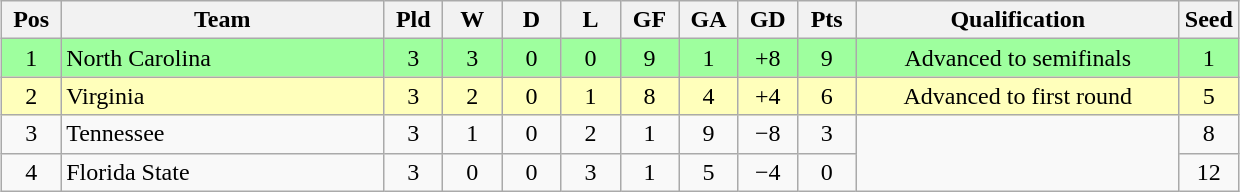<table class="wikitable" style="text-align:center; margin: 1em auto">
<tr>
<th style="width:2em">Pos</th>
<th style="width:13em">Team</th>
<th style="width:2em">Pld</th>
<th style="width:2em">W</th>
<th style="width:2em">D</th>
<th style="width:2em">L</th>
<th style="width:2em">GF</th>
<th style="width:2em">GA</th>
<th style="width:2em">GD</th>
<th style="width:2em">Pts</th>
<th style="width:13em">Qualification</th>
<th>Seed</th>
</tr>
<tr bgcolor="#9eff9e">
<td>1</td>
<td style="text-align:left">North Carolina</td>
<td>3</td>
<td>3</td>
<td>0</td>
<td>0</td>
<td>9</td>
<td>1</td>
<td>+8</td>
<td>9</td>
<td>Advanced to semifinals</td>
<td>1</td>
</tr>
<tr bgcolor="#ffffbb">
<td>2</td>
<td style="text-align:left">Virginia</td>
<td>3</td>
<td>2</td>
<td>0</td>
<td>1</td>
<td>8</td>
<td>4</td>
<td>+4</td>
<td>6</td>
<td>Advanced to first round</td>
<td>5</td>
</tr>
<tr>
<td>3</td>
<td style="text-align:left">Tennessee</td>
<td>3</td>
<td>1</td>
<td>0</td>
<td>2</td>
<td>1</td>
<td>9</td>
<td>−8</td>
<td>3</td>
<td rowspan="2"></td>
<td>8</td>
</tr>
<tr>
<td>4</td>
<td style="text-align:left">Florida State</td>
<td>3</td>
<td>0</td>
<td>0</td>
<td>3</td>
<td>1</td>
<td>5</td>
<td>−4</td>
<td>0</td>
<td>12</td>
</tr>
</table>
